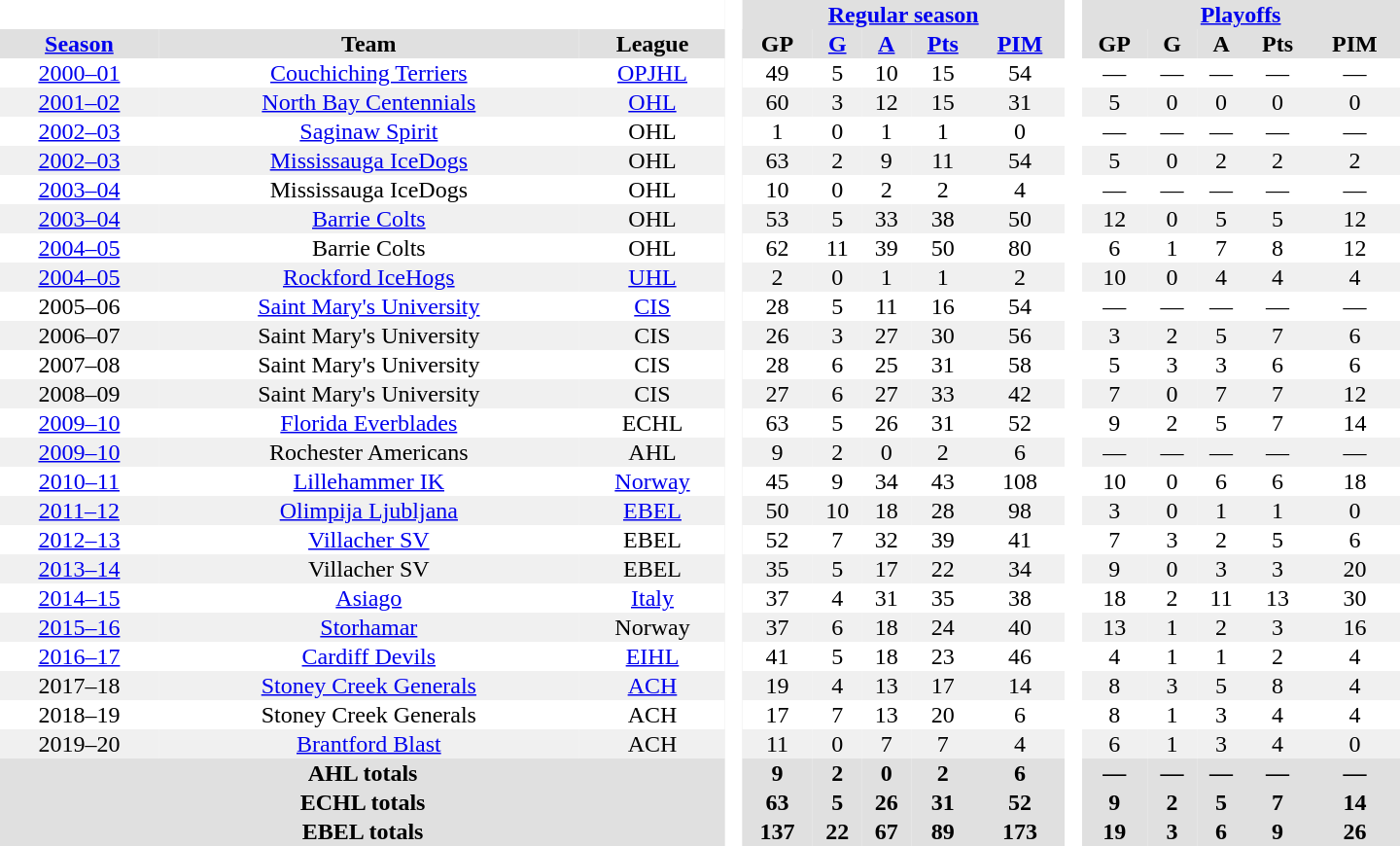<table border="0" cellpadding="1" cellspacing="0" style="text-align:center; width:60em">
<tr bgcolor="#e0e0e0">
<th colspan="3" bgcolor="#ffffff"> </th>
<th rowspan="99" bgcolor="#ffffff"> </th>
<th colspan="5"><a href='#'>Regular season</a></th>
<th rowspan="99" bgcolor="#ffffff"> </th>
<th colspan="5"><a href='#'>Playoffs</a></th>
</tr>
<tr bgcolor="#e0e0e0">
<th><a href='#'>Season</a></th>
<th>Team</th>
<th>League</th>
<th>GP</th>
<th><a href='#'>G</a></th>
<th><a href='#'>A</a></th>
<th><a href='#'>Pts</a></th>
<th><a href='#'>PIM</a></th>
<th>GP</th>
<th>G</th>
<th>A</th>
<th>Pts</th>
<th>PIM</th>
</tr>
<tr>
<td><a href='#'>2000–01</a></td>
<td><a href='#'>Couchiching Terriers</a></td>
<td><a href='#'>OPJHL</a></td>
<td>49</td>
<td>5</td>
<td>10</td>
<td>15</td>
<td>54</td>
<td>—</td>
<td>—</td>
<td>—</td>
<td>—</td>
<td>—</td>
</tr>
<tr bgcolor="#f0f0f0">
<td><a href='#'>2001–02</a></td>
<td><a href='#'>North Bay Centennials</a></td>
<td><a href='#'>OHL</a></td>
<td>60</td>
<td>3</td>
<td>12</td>
<td>15</td>
<td>31</td>
<td>5</td>
<td>0</td>
<td>0</td>
<td>0</td>
<td>0</td>
</tr>
<tr>
<td><a href='#'>2002–03</a></td>
<td><a href='#'>Saginaw Spirit</a></td>
<td>OHL</td>
<td>1</td>
<td>0</td>
<td>1</td>
<td>1</td>
<td>0</td>
<td>—</td>
<td>—</td>
<td>—</td>
<td>—</td>
<td>—</td>
</tr>
<tr bgcolor="#f0f0f0">
<td><a href='#'>2002–03</a></td>
<td><a href='#'>Mississauga IceDogs</a></td>
<td>OHL</td>
<td>63</td>
<td>2</td>
<td>9</td>
<td>11</td>
<td>54</td>
<td>5</td>
<td>0</td>
<td>2</td>
<td>2</td>
<td>2</td>
</tr>
<tr>
<td><a href='#'>2003–04</a></td>
<td>Mississauga IceDogs</td>
<td>OHL</td>
<td>10</td>
<td>0</td>
<td>2</td>
<td>2</td>
<td>4</td>
<td>—</td>
<td>—</td>
<td>—</td>
<td>—</td>
<td>—</td>
</tr>
<tr bgcolor="#f0f0f0">
<td><a href='#'>2003–04</a></td>
<td><a href='#'>Barrie Colts</a></td>
<td>OHL</td>
<td>53</td>
<td>5</td>
<td>33</td>
<td>38</td>
<td>50</td>
<td>12</td>
<td>0</td>
<td>5</td>
<td>5</td>
<td>12</td>
</tr>
<tr>
<td><a href='#'>2004–05</a></td>
<td>Barrie Colts</td>
<td>OHL</td>
<td>62</td>
<td>11</td>
<td>39</td>
<td>50</td>
<td>80</td>
<td>6</td>
<td>1</td>
<td>7</td>
<td>8</td>
<td>12</td>
</tr>
<tr bgcolor="#f0f0f0">
<td><a href='#'>2004–05</a></td>
<td><a href='#'>Rockford IceHogs</a></td>
<td><a href='#'>UHL</a></td>
<td>2</td>
<td>0</td>
<td>1</td>
<td>1</td>
<td>2</td>
<td>10</td>
<td>0</td>
<td>4</td>
<td>4</td>
<td>4</td>
</tr>
<tr>
<td>2005–06</td>
<td><a href='#'>Saint Mary's University</a></td>
<td><a href='#'>CIS</a></td>
<td>28</td>
<td>5</td>
<td>11</td>
<td>16</td>
<td>54</td>
<td>—</td>
<td>—</td>
<td>—</td>
<td>—</td>
<td>—</td>
</tr>
<tr bgcolor="#f0f0f0">
<td>2006–07</td>
<td>Saint Mary's University</td>
<td>CIS</td>
<td>26</td>
<td>3</td>
<td>27</td>
<td>30</td>
<td>56</td>
<td>3</td>
<td>2</td>
<td>5</td>
<td>7</td>
<td>6</td>
</tr>
<tr>
<td>2007–08</td>
<td>Saint Mary's University</td>
<td>CIS</td>
<td>28</td>
<td>6</td>
<td>25</td>
<td>31</td>
<td>58</td>
<td>5</td>
<td>3</td>
<td>3</td>
<td>6</td>
<td>6</td>
</tr>
<tr bgcolor="#f0f0f0">
<td>2008–09</td>
<td>Saint Mary's University</td>
<td>CIS</td>
<td>27</td>
<td>6</td>
<td>27</td>
<td>33</td>
<td>42</td>
<td>7</td>
<td>0</td>
<td>7</td>
<td>7</td>
<td>12</td>
</tr>
<tr>
<td><a href='#'>2009–10</a></td>
<td><a href='#'>Florida Everblades</a></td>
<td>ECHL</td>
<td>63</td>
<td>5</td>
<td>26</td>
<td>31</td>
<td>52</td>
<td>9</td>
<td>2</td>
<td>5</td>
<td>7</td>
<td>14</td>
</tr>
<tr bgcolor="#f0f0f0">
<td><a href='#'>2009–10</a></td>
<td>Rochester Americans</td>
<td>AHL</td>
<td>9</td>
<td>2</td>
<td>0</td>
<td>2</td>
<td>6</td>
<td>—</td>
<td>—</td>
<td>—</td>
<td>—</td>
<td>—</td>
</tr>
<tr>
<td><a href='#'>2010–11</a></td>
<td><a href='#'>Lillehammer IK</a></td>
<td><a href='#'>Norway</a></td>
<td>45</td>
<td>9</td>
<td>34</td>
<td>43</td>
<td>108</td>
<td>10</td>
<td>0</td>
<td>6</td>
<td>6</td>
<td>18</td>
</tr>
<tr bgcolor="#f0f0f0">
<td><a href='#'>2011–12</a></td>
<td><a href='#'>Olimpija Ljubljana</a></td>
<td><a href='#'>EBEL</a></td>
<td>50</td>
<td>10</td>
<td>18</td>
<td>28</td>
<td>98</td>
<td>3</td>
<td>0</td>
<td>1</td>
<td>1</td>
<td>0</td>
</tr>
<tr>
<td><a href='#'>2012–13</a></td>
<td><a href='#'>Villacher SV</a></td>
<td>EBEL</td>
<td>52</td>
<td>7</td>
<td>32</td>
<td>39</td>
<td>41</td>
<td>7</td>
<td>3</td>
<td>2</td>
<td>5</td>
<td>6</td>
</tr>
<tr bgcolor="#f0f0f0">
<td><a href='#'>2013–14</a></td>
<td>Villacher SV</td>
<td>EBEL</td>
<td>35</td>
<td>5</td>
<td>17</td>
<td>22</td>
<td>34</td>
<td>9</td>
<td>0</td>
<td>3</td>
<td>3</td>
<td>20</td>
</tr>
<tr>
<td><a href='#'>2014–15</a></td>
<td><a href='#'>Asiago</a></td>
<td><a href='#'>Italy</a></td>
<td>37</td>
<td>4</td>
<td>31</td>
<td>35</td>
<td>38</td>
<td>18</td>
<td>2</td>
<td>11</td>
<td>13</td>
<td>30</td>
</tr>
<tr bgcolor="#f0f0f0">
<td><a href='#'>2015–16</a></td>
<td><a href='#'>Storhamar</a></td>
<td>Norway</td>
<td>37</td>
<td>6</td>
<td>18</td>
<td>24</td>
<td>40</td>
<td>13</td>
<td>1</td>
<td>2</td>
<td>3</td>
<td>16</td>
</tr>
<tr>
<td><a href='#'>2016–17</a></td>
<td><a href='#'>Cardiff Devils</a></td>
<td><a href='#'>EIHL</a></td>
<td>41</td>
<td>5</td>
<td>18</td>
<td>23</td>
<td>46</td>
<td>4</td>
<td>1</td>
<td>1</td>
<td>2</td>
<td>4</td>
</tr>
<tr>
</tr>
<tr bgcolor="#f0f0f0">
<td>2017–18</td>
<td><a href='#'>Stoney Creek Generals</a></td>
<td><a href='#'>ACH</a></td>
<td>19</td>
<td>4</td>
<td>13</td>
<td>17</td>
<td>14</td>
<td>8</td>
<td>3</td>
<td>5</td>
<td>8</td>
<td>4</td>
</tr>
<tr>
<td>2018–19</td>
<td>Stoney Creek Generals</td>
<td>ACH</td>
<td>17</td>
<td>7</td>
<td>13</td>
<td>20</td>
<td>6</td>
<td>8</td>
<td>1</td>
<td>3</td>
<td>4</td>
<td>4</td>
</tr>
<tr>
</tr>
<tr bgcolor="#f0f0f0">
<td>2019–20</td>
<td><a href='#'>Brantford Blast</a></td>
<td>ACH</td>
<td>11</td>
<td>0</td>
<td>7</td>
<td>7</td>
<td>4</td>
<td>6</td>
<td>1</td>
<td>3</td>
<td>4</td>
<td>0</td>
</tr>
<tr>
</tr>
<tr ALIGN="center" bgcolor="#e0e0e0">
<th colspan="3">AHL totals</th>
<th ALIGN="center">9</th>
<th ALIGN="center">2</th>
<th ALIGN="center">0</th>
<th ALIGN="center">2</th>
<th ALIGN="center">6</th>
<th ALIGN="center">—</th>
<th ALIGN="center">—</th>
<th ALIGN="center">—</th>
<th ALIGN="center">—</th>
<th ALIGN="center">—</th>
</tr>
<tr>
</tr>
<tr ALIGN="center" bgcolor="#e0e0e0">
<th colspan="3">ECHL totals</th>
<th ALIGN="center">63</th>
<th ALIGN="center">5</th>
<th ALIGN="center">26</th>
<th ALIGN="center">31</th>
<th ALIGN="center">52</th>
<th ALIGN="center">9</th>
<th ALIGN="center">2</th>
<th ALIGN="center">5</th>
<th ALIGN="center">7</th>
<th ALIGN="center">14</th>
</tr>
<tr>
</tr>
<tr ALIGN="center" bgcolor="#e0e0e0">
<th colspan="3">EBEL totals</th>
<th ALIGN="center">137</th>
<th ALIGN="center">22</th>
<th ALIGN="center">67</th>
<th ALIGN="center">89</th>
<th ALIGN="center">173</th>
<th ALIGN="center">19</th>
<th ALIGN="center">3</th>
<th ALIGN="center">6</th>
<th ALIGN="center">9</th>
<th ALIGN="center">26</th>
</tr>
</table>
